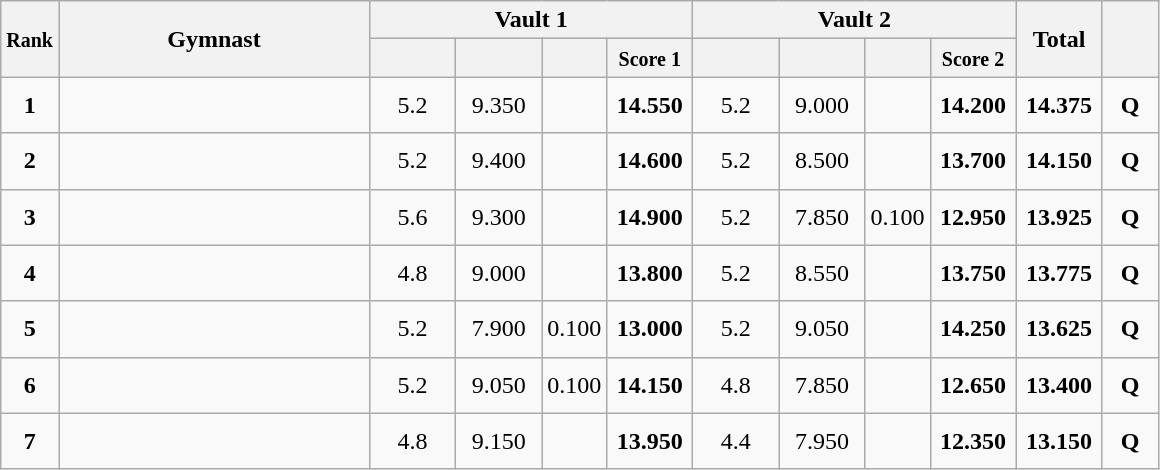<table style="text-align:center;" class="wikitable sortable">
<tr>
<th style="width:15px;" rowspan="2"><small>Rank</small></th>
<th style="width:200px;" rowspan="2">Gymnast</th>
<th colspan="4">Vault 1</th>
<th colspan="4">Vault 2</th>
<th style="width:50px;" rowspan="2">Total</th>
<th style="width:30px;" rowspan="2"><small></small></th>
</tr>
<tr>
<th style="width:50px;"><small></small></th>
<th style="width:50px;"><small></small></th>
<th style="width:20px;"><small></small></th>
<th style="width:50px;"><small>Score 1</small></th>
<th style="width:50px;"><small></small></th>
<th style="width:50px;"><small></small></th>
<th style="width:20px;"><small></small></th>
<th style="width:50px;"><small>Score 2</small></th>
</tr>
<tr>
<td scope="row" style="text-align:center"><strong>1</strong></td>
<td style="height:30px; text-align:left;"></td>
<td>5.2</td>
<td>9.350</td>
<td></td>
<td><strong>14.550</strong></td>
<td>5.2</td>
<td>9.000</td>
<td></td>
<td><strong>14.200</strong></td>
<td><strong>14.375</strong></td>
<td><strong>Q</strong></td>
</tr>
<tr>
<td scope="row" style="text-align:center"><strong>2</strong></td>
<td style="height:30px; text-align:left;"></td>
<td>5.2</td>
<td>9.400</td>
<td></td>
<td><strong>14.600</strong></td>
<td>5.2</td>
<td>8.500</td>
<td></td>
<td><strong>13.700</strong></td>
<td><strong>14.150</strong></td>
<td><strong>Q</strong></td>
</tr>
<tr>
<td scope="row" style="text-align:center"><strong>3</strong></td>
<td style="height:30px; text-align:left;"></td>
<td>5.6</td>
<td>9.300</td>
<td></td>
<td><strong>14.900</strong></td>
<td>5.2</td>
<td>7.850</td>
<td>0.100</td>
<td><strong>12.950</strong></td>
<td><strong>13.925</strong></td>
<td><strong>Q</strong></td>
</tr>
<tr>
<td scope="row" style="text-align:center"><strong>4</strong></td>
<td style="height:30px; text-align:left;"></td>
<td>4.8</td>
<td>9.000</td>
<td></td>
<td><strong>13.800</strong></td>
<td>5.2</td>
<td>8.550</td>
<td></td>
<td><strong>13.750</strong></td>
<td><strong>13.775</strong></td>
<td><strong>Q</strong></td>
</tr>
<tr>
<td scope="row" style="text-align:center"><strong>5</strong></td>
<td style="height:30px; text-align:left;"></td>
<td>5.2</td>
<td>7.900</td>
<td>0.100</td>
<td><strong>13.000</strong></td>
<td>5.2</td>
<td>9.050</td>
<td></td>
<td><strong>14.250</strong></td>
<td><strong>13.625</strong></td>
<td><strong>Q</strong></td>
</tr>
<tr>
<td scope="row" style="text-align:center"><strong>6</strong></td>
<td style="height:30px; text-align:left;"></td>
<td>5.2</td>
<td>9.050</td>
<td>0.100</td>
<td><strong>14.150</strong></td>
<td>4.8</td>
<td>7.850</td>
<td></td>
<td><strong>12.650</strong></td>
<td><strong>13.400</strong></td>
<td><strong>Q</strong></td>
</tr>
<tr>
<td scope="row" style="text-align:center"><strong>7</strong></td>
<td style="height:30px; text-align:left;"></td>
<td>4.8</td>
<td>9.150</td>
<td></td>
<td><strong>13.950</strong></td>
<td>4.4</td>
<td>7.950</td>
<td></td>
<td><strong>12.350</strong></td>
<td><strong>13.150</strong></td>
<td><strong>Q</strong></td>
</tr>
</table>
